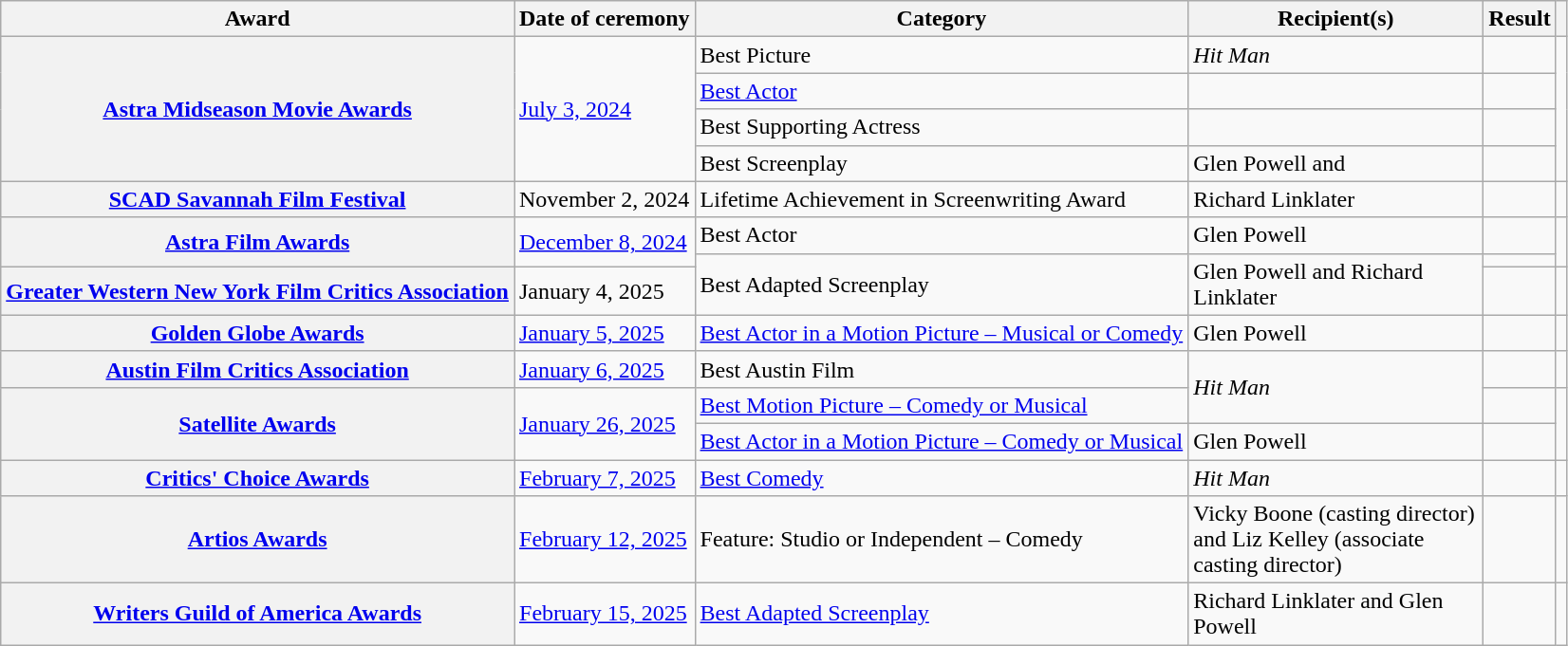<table class="wikitable sortable plainrowheaders">
<tr>
<th scope="col">Award</th>
<th scope="col">Date of ceremony</th>
<th scope="col">Category</th>
<th width=200 scope="col">Recipient(s)</th>
<th scope="col">Result</th>
<th scope="col" class="unsortable"></th>
</tr>
<tr>
<th rowspan="4" scope="row"><a href='#'>Astra Midseason Movie Awards</a></th>
<td rowspan="4"><a href='#'>July 3, 2024</a></td>
<td>Best Picture</td>
<td><em>Hit Man</em></td>
<td></td>
<td rowspan="4" align="center"><br></td>
</tr>
<tr>
<td><a href='#'>Best Actor</a></td>
<td></td>
<td></td>
</tr>
<tr>
<td>Best Supporting Actress</td>
<td></td>
<td></td>
</tr>
<tr>
<td>Best Screenplay</td>
<td>Glen Powell and </td>
<td></td>
</tr>
<tr>
<th scope="row"><a href='#'>SCAD Savannah Film Festival</a></th>
<td>November 2, 2024</td>
<td>Lifetime Achievement in Screenwriting Award</td>
<td>Richard Linklater</td>
<td></td>
<td align="center"></td>
</tr>
<tr>
<th rowspan="2" scope="row"><a href='#'>Astra Film Awards</a></th>
<td rowspan="2"><a href='#'>December 8, 2024</a></td>
<td>Best Actor</td>
<td>Glen Powell</td>
<td></td>
<td rowspan="2" align="center"><br></td>
</tr>
<tr>
<td rowspan="2">Best Adapted Screenplay</td>
<td rowspan="2">Glen Powell and Richard Linklater</td>
<td></td>
</tr>
<tr>
<th scope="row"><a href='#'>Greater Western New York Film Critics Association</a></th>
<td>January 4, 2025</td>
<td></td>
<td align="center"></td>
</tr>
<tr>
<th scope="row"><a href='#'>Golden Globe Awards</a></th>
<td><a href='#'>January 5, 2025</a></td>
<td><a href='#'>Best Actor in a Motion Picture – Musical or Comedy</a></td>
<td>Glen Powell</td>
<td></td>
<td align="center"></td>
</tr>
<tr>
<th scope="row"><a href='#'>Austin Film Critics Association</a></th>
<td><a href='#'>January 6, 2025</a></td>
<td>Best Austin Film</td>
<td rowspan="2"><em>Hit Man</em></td>
<td></td>
<td align="center"></td>
</tr>
<tr>
<th rowspan="2" scope="row"><a href='#'>Satellite Awards</a></th>
<td rowspan="2"><a href='#'>January 26, 2025</a></td>
<td><a href='#'>Best Motion Picture – Comedy or Musical</a></td>
<td></td>
<td rowspan="2" align="center"></td>
</tr>
<tr>
<td><a href='#'>Best Actor in a Motion Picture – Comedy or Musical</a></td>
<td>Glen Powell</td>
<td></td>
</tr>
<tr>
<th scope="row"><a href='#'>Critics' Choice Awards</a></th>
<td><a href='#'>February 7, 2025</a></td>
<td><a href='#'>Best Comedy</a></td>
<td><em>Hit Man</em></td>
<td></td>
<td align="center"></td>
</tr>
<tr>
<th scope="row"><a href='#'>Artios Awards</a></th>
<td><a href='#'>February 12, 2025</a></td>
<td>Feature: Studio or Independent – Comedy</td>
<td>Vicky Boone (casting director) and Liz Kelley (associate casting director)</td>
<td></td>
<td align="center"></td>
</tr>
<tr>
<th scope="row"><a href='#'>Writers Guild of America Awards</a></th>
<td><a href='#'>February 15, 2025</a></td>
<td><a href='#'>Best Adapted Screenplay</a></td>
<td>Richard Linklater and Glen Powell</td>
<td></td>
<td align="center"></td>
</tr>
</table>
